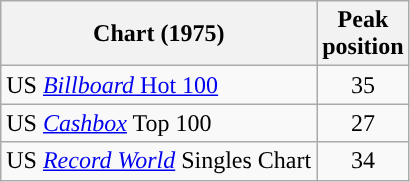<table class="wikitable">
<tr>
<th scope="col">Chart (1975)</th>
<th>Peak<br>position</th>
</tr>
<tr>
<td>US <a href='#'><em>Billboard</em> Hot 100</a></td>
<td style="text-align:center;">35</td>
</tr>
<tr>
<td>US <a href='#'><em>Cashbox</em></a> Top 100</td>
<td style="text-align:center;">27</td>
</tr>
<tr>
<td>US <em><a href='#'>Record World</a></em> Singles Chart</td>
<td align="center">34</td>
</tr>
</table>
